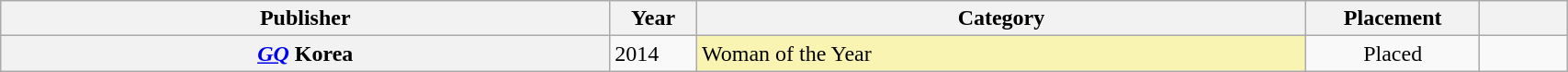<table class=wikitable style="width:90%" class="wikitable plainrowheaders">
<tr>
<th scope="col" width=35%>Publisher</th>
<th scope="col" width=5%>Year</th>
<th scope="col" width=35%>Category</th>
<th scope="col" width=10%>Placement</th>
<th scope="col" width=5%></th>
</tr>
<tr>
<th scope="row"><em><a href='#'>GQ</a></em> Korea</th>
<td>2014</td>
<td style="background-color:#faf4b2" style="text-align:center"> Woman of the Year</td>
<td style="text-align:center">Placed</td>
<td style="text-align:center"></td>
</tr>
</table>
